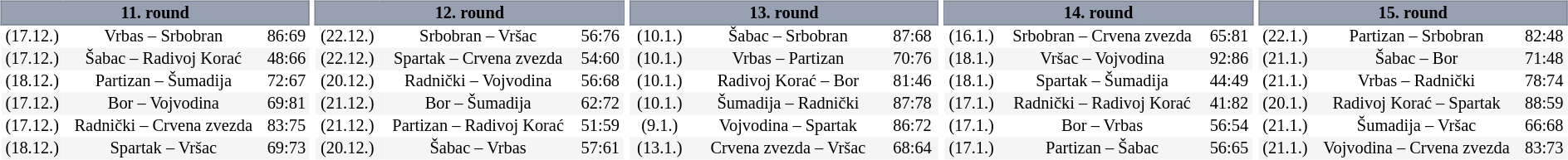<table table width=100%>
<tr>
<td width=20% valign="top"><br><table border=0 cellspacing=0 cellpadding=1em style="font-size:85%; border-collapse:collapse; width:100%; text-align:center; background:#FFFFFF;">
<tr>
<td colspan="5" style="border:1px solid #7A8392; background:#98A1B2;"><strong>11. round</strong></td>
</tr>
<tr>
<td>(17.12.)</td>
<td>Vrbas – Srbobran</td>
<td>86:69</td>
</tr>
<tr bgcolor=#F5F5F5>
<td>(17.12.)</td>
<td>Šabac – Radivoj Korać</td>
<td>48:66</td>
</tr>
<tr>
<td>(18.12.)</td>
<td>Partizan – Šumadija</td>
<td>72:67</td>
</tr>
<tr bgcolor=#F5F5F5>
<td>(17.12.)</td>
<td>Bor – Vojvodina</td>
<td>69:81</td>
</tr>
<tr>
<td>(17.12.)</td>
<td>Radnički – Crvena zvezda</td>
<td>83:75</td>
</tr>
<tr bgcolor=#F5F5F5>
<td>(18.12.)</td>
<td>Spartak – Vršac</td>
<td>69:73</td>
</tr>
</table>
</td>
<td width=20% valign="top"><br><table border=0 cellspacing=0 cellpadding=1em style="font-size:85%; border-collapse:collapse; width:100%; text-align:center; background:#FFFFFF;">
<tr>
<td colspan="5" style="border:1px solid #7A8392; background:#98A1B2;"><strong>12. round</strong></td>
</tr>
<tr>
<td>(22.12.)</td>
<td>Srbobran – Vršac</td>
<td>56:76</td>
</tr>
<tr bgcolor=#F5F5F5>
<td>(22.12.)</td>
<td>Spartak – Crvena zvezda</td>
<td>54:60</td>
</tr>
<tr>
<td>(20.12.)</td>
<td>Radnički – Vojvodina</td>
<td>56:68</td>
</tr>
<tr bgcolor=#F5F5F5>
<td>(21.12.)</td>
<td>Bor – Šumadija</td>
<td>62:72</td>
</tr>
<tr>
<td>(21.12.)</td>
<td>Partizan – Radivoj Korać</td>
<td>51:59</td>
</tr>
<tr bgcolor=#F5F5F5>
<td>(20.12.)</td>
<td>Šabac – Vrbas</td>
<td>57:61</td>
</tr>
</table>
</td>
<td width=20% valign="top"><br><table border=0 cellspacing=0 cellpadding=1em style="font-size:85%; border-collapse:collapse; width:100%; text-align:center; background:#FFFFFF;">
<tr>
<td colspan="5" style="border:1px solid #7A8392; background:#98A1B2;"><strong>13. round</strong></td>
</tr>
<tr>
<td>(10.1.)</td>
<td>Šabac – Srbobran</td>
<td>87:68</td>
</tr>
<tr bgcolor=#F5F5F5>
<td>(10.1.)</td>
<td>Vrbas – Partizan</td>
<td>70:76</td>
</tr>
<tr>
<td>(10.1.)</td>
<td>Radivoj Korać – Bor</td>
<td>81:46</td>
</tr>
<tr bgcolor=#F5F5F5>
<td>(10.1.)</td>
<td>Šumadija – Radnički</td>
<td>87:78</td>
</tr>
<tr>
<td>(9.1.)</td>
<td>Vojvodina – Spartak</td>
<td>86:72</td>
</tr>
<tr bgcolor=#F5F5F5>
<td>(13.1.)</td>
<td>Crvena zvezda – Vršac</td>
<td>68:64</td>
</tr>
</table>
</td>
<td width=20% valign="top"><br><table border=0 cellspacing=0 cellpadding=1em style="font-size:85%; border-collapse:collapse; width:100%; text-align:center; background:#FFFFFF;">
<tr>
<td colspan="5" style="border:1px solid #7A8392; background:#98A1B2;"><strong>14. round</strong></td>
</tr>
<tr>
<td>(16.1.)</td>
<td>Srbobran – Crvena zvezda</td>
<td>65:81</td>
</tr>
<tr bgcolor=#F5F5F5>
<td>(18.1.)</td>
<td>Vršac – Vojvodina</td>
<td>92:86</td>
</tr>
<tr>
<td>(18.1.)</td>
<td>Spartak – Šumadija</td>
<td>44:49</td>
</tr>
<tr bgcolor=#F5F5F5>
<td>(17.1.)</td>
<td>Radnički – Radivoj Korać</td>
<td>41:82</td>
</tr>
<tr>
<td>(17.1.)</td>
<td>Bor – Vrbas</td>
<td>56:54</td>
</tr>
<tr bgcolor=#F5F5F5>
<td>(17.1.)</td>
<td>Partizan – Šabac</td>
<td>56:65</td>
</tr>
</table>
</td>
<td width=20% valign="top"><br><table border=0 cellspacing=0 cellpadding=1em style="font-size:85%; border-collapse:collapse; width:100%; text-align:center; background:#FFFFFF;">
<tr>
<td colspan="5" style="border:1px solid #7A8392; background:#98A1B2;"><strong>15. round</strong></td>
</tr>
<tr>
<td>(22.1.)</td>
<td>Partizan – Srbobran</td>
<td>82:48</td>
</tr>
<tr bgcolor=#F5F5F5>
<td>(21.1.)</td>
<td>Šabac – Bor</td>
<td>71:48</td>
</tr>
<tr>
<td>(21.1.)</td>
<td>Vrbas – Radnički</td>
<td>78:74</td>
</tr>
<tr bgcolor=#F5F5F5>
<td>(20.1.)</td>
<td>Radivoj Korać – Spartak</td>
<td>88:59</td>
</tr>
<tr>
<td>(21.1.)</td>
<td>Šumadija – Vršac</td>
<td>66:68</td>
</tr>
<tr bgcolor=#F5F5F5>
<td>(21.1.)</td>
<td>Vojvodina – Crvena zvezda</td>
<td>83:73</td>
</tr>
</table>
</td>
</tr>
</table>
